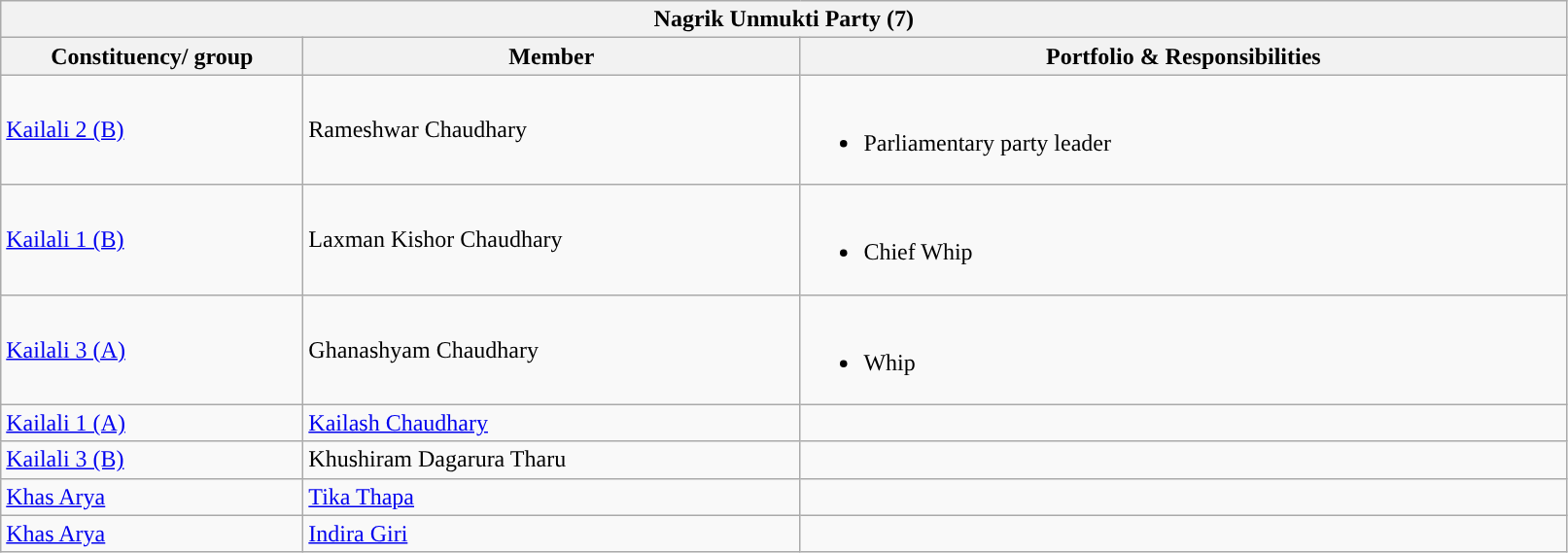<table class="wikitable sortable">
<tr>
<th colspan="3" style="width: 800pt; background:">Nagrik Unmukti Party (7)</th>
</tr>
<tr>
<th style="width:150pt;">Constituency/ group</th>
<th style="width:250pt;">Member</th>
<th>Portfolio & Responsibilities</th>
</tr>
<tr>
<td><a href='#'>Kailali 2 (B)</a></td>
<td>Rameshwar Chaudhary</td>
<td><br><ul><li>Parliamentary party leader</li></ul></td>
</tr>
<tr>
<td><a href='#'>Kailali 1 (B)</a></td>
<td>Laxman Kishor Chaudhary</td>
<td><br><ul><li>Chief Whip</li></ul></td>
</tr>
<tr>
<td><a href='#'>Kailali 3 (A)</a></td>
<td>Ghanashyam Chaudhary</td>
<td><br><ul><li>Whip</li></ul></td>
</tr>
<tr>
<td><a href='#'>Kailali 1 (A)</a></td>
<td><a href='#'>Kailash Chaudhary</a></td>
<td></td>
</tr>
<tr>
<td><a href='#'>Kailali 3 (B)</a></td>
<td>Khushiram Dagarura Tharu</td>
<td></td>
</tr>
<tr>
<td><a href='#'>Khas Arya</a></td>
<td><a href='#'>Tika Thapa</a></td>
<td></td>
</tr>
<tr>
<td><a href='#'>Khas Arya</a></td>
<td><a href='#'>Indira Giri</a></td>
<td></td>
</tr>
</table>
